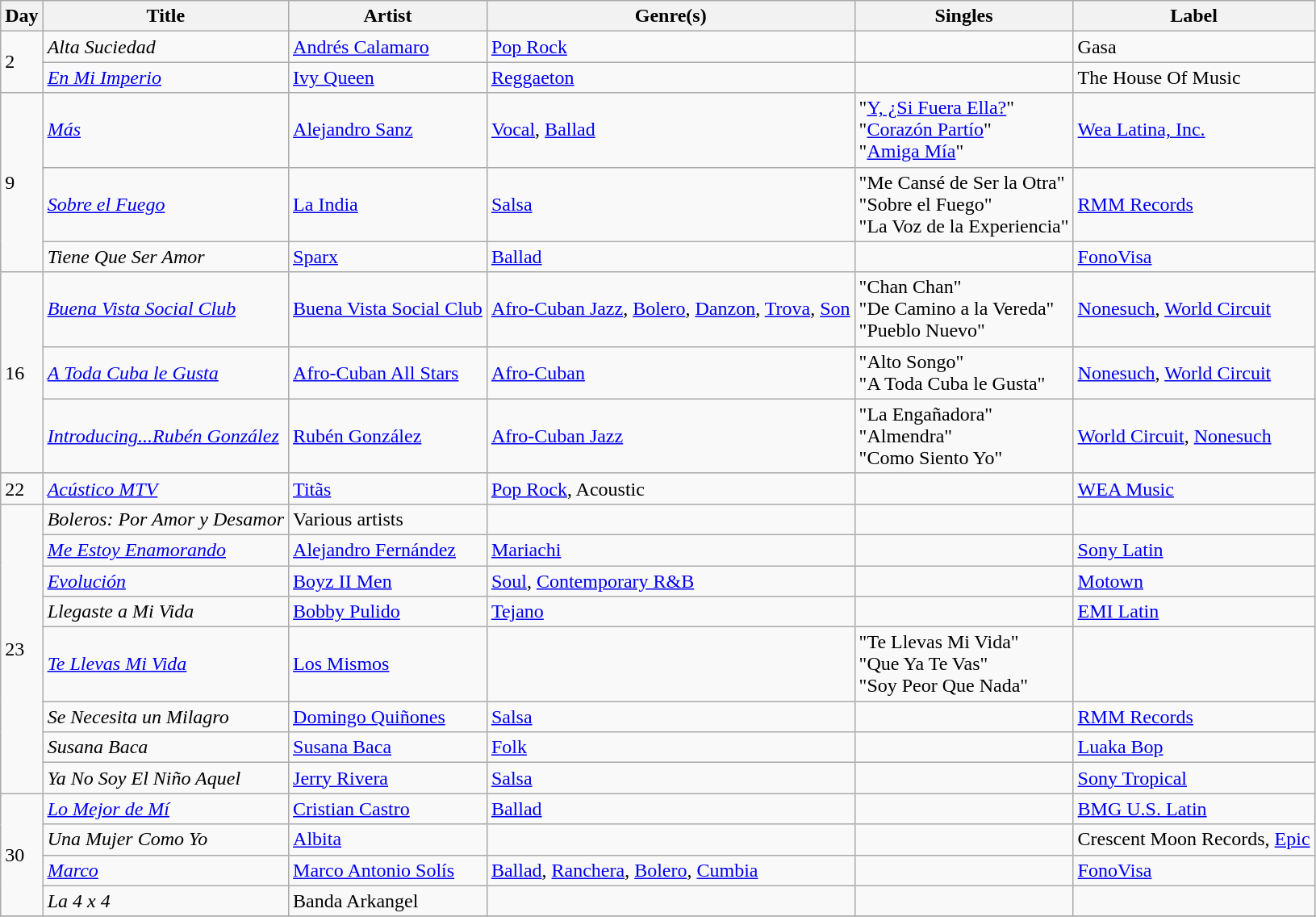<table class="wikitable sortable" style="text-align: left;">
<tr>
<th>Day</th>
<th>Title</th>
<th>Artist</th>
<th>Genre(s)</th>
<th>Singles</th>
<th>Label</th>
</tr>
<tr>
<td rowspan="2">2</td>
<td><em>Alta Suciedad</em></td>
<td><a href='#'>Andrés Calamaro</a></td>
<td><a href='#'>Pop Rock</a></td>
<td></td>
<td>Gasa</td>
</tr>
<tr>
<td><em><a href='#'>En Mi Imperio</a></em></td>
<td><a href='#'>Ivy Queen</a></td>
<td><a href='#'>Reggaeton</a></td>
<td></td>
<td>The House Of Music</td>
</tr>
<tr>
<td rowspan="3">9</td>
<td><em><a href='#'>Más</a></em></td>
<td><a href='#'>Alejandro Sanz</a></td>
<td><a href='#'>Vocal</a>, <a href='#'>Ballad</a></td>
<td>"<a href='#'>Y, ¿Si Fuera Ella?</a>"<br>"<a href='#'>Corazón Partío</a>"<br>"<a href='#'>Amiga Mía</a>"</td>
<td><a href='#'>Wea Latina, Inc.</a></td>
</tr>
<tr>
<td><em><a href='#'>Sobre el Fuego</a></em></td>
<td><a href='#'>La India</a></td>
<td><a href='#'>Salsa</a></td>
<td>"Me Cansé de Ser la Otra"<br>"Sobre el Fuego"<br>"La Voz de la Experiencia"</td>
<td><a href='#'>RMM Records</a></td>
</tr>
<tr>
<td><em>Tiene Que Ser Amor</em></td>
<td><a href='#'>Sparx</a></td>
<td><a href='#'>Ballad</a></td>
<td></td>
<td><a href='#'>FonoVisa</a></td>
</tr>
<tr>
<td rowspan="3">16</td>
<td><em><a href='#'>Buena Vista Social Club</a></em></td>
<td><a href='#'>Buena Vista Social Club</a></td>
<td><a href='#'>Afro-Cuban Jazz</a>, <a href='#'>Bolero</a>, <a href='#'>Danzon</a>, <a href='#'>Trova</a>, <a href='#'>Son</a></td>
<td>"Chan Chan"<br>"De Camino a la Vereda"<br>"Pueblo Nuevo"</td>
<td><a href='#'>Nonesuch</a>, <a href='#'>World Circuit</a></td>
</tr>
<tr>
<td><em><a href='#'>A Toda Cuba le Gusta</a></em></td>
<td><a href='#'>Afro-Cuban All Stars</a></td>
<td><a href='#'>Afro-Cuban</a></td>
<td>"Alto Songo"<br>"A Toda Cuba le Gusta"</td>
<td><a href='#'>Nonesuch</a>, <a href='#'>World Circuit</a></td>
</tr>
<tr>
<td><em><a href='#'>Introducing...Rubén González</a></em></td>
<td><a href='#'>Rubén González</a></td>
<td><a href='#'>Afro-Cuban Jazz</a></td>
<td>"La Engañadora"<br>"Almendra"<br>"Como Siento Yo"</td>
<td><a href='#'>World Circuit</a>, <a href='#'>Nonesuch</a></td>
</tr>
<tr>
<td>22</td>
<td><em><a href='#'>Acústico MTV</a></em></td>
<td><a href='#'>Titãs</a></td>
<td><a href='#'>Pop Rock</a>, Acoustic</td>
<td></td>
<td><a href='#'>WEA Music</a></td>
</tr>
<tr>
<td rowspan="8">23</td>
<td><em>Boleros: Por Amor y Desamor</em></td>
<td>Various artists</td>
<td></td>
<td></td>
<td></td>
</tr>
<tr>
<td><em><a href='#'>Me Estoy Enamorando</a></em></td>
<td><a href='#'>Alejandro Fernández</a></td>
<td><a href='#'>Mariachi</a></td>
<td></td>
<td><a href='#'>Sony Latin</a></td>
</tr>
<tr>
<td><em><a href='#'>Evolución</a></em></td>
<td><a href='#'>Boyz II Men</a></td>
<td><a href='#'>Soul</a>, <a href='#'>Contemporary R&B</a></td>
<td></td>
<td><a href='#'>Motown</a></td>
</tr>
<tr>
<td><em>Llegaste a Mi Vida</em></td>
<td><a href='#'>Bobby Pulido</a></td>
<td><a href='#'>Tejano</a></td>
<td></td>
<td><a href='#'>EMI Latin</a></td>
</tr>
<tr>
<td><em><a href='#'>Te Llevas Mi Vida</a></em></td>
<td><a href='#'>Los Mismos</a></td>
<td></td>
<td>"Te Llevas Mi Vida"<br>"Que Ya Te Vas"<br>"Soy Peor Que Nada"</td>
<td></td>
</tr>
<tr>
<td><em>Se Necesita un Milagro</em></td>
<td><a href='#'>Domingo Quiñones</a></td>
<td><a href='#'>Salsa</a></td>
<td></td>
<td><a href='#'>RMM Records</a></td>
</tr>
<tr>
<td><em>Susana Baca</em></td>
<td><a href='#'>Susana Baca</a></td>
<td><a href='#'>Folk</a></td>
<td></td>
<td><a href='#'>Luaka Bop</a></td>
</tr>
<tr>
<td><em>Ya No Soy El Niño Aquel</em></td>
<td><a href='#'>Jerry Rivera</a></td>
<td><a href='#'>Salsa</a></td>
<td></td>
<td><a href='#'>Sony Tropical</a></td>
</tr>
<tr>
<td rowspan="4">30</td>
<td><em><a href='#'>Lo Mejor de Mí</a></em></td>
<td><a href='#'>Cristian Castro</a></td>
<td><a href='#'>Ballad</a></td>
<td></td>
<td><a href='#'>BMG U.S. Latin</a></td>
</tr>
<tr>
<td><em>Una Mujer Como Yo</em></td>
<td><a href='#'>Albita</a></td>
<td></td>
<td></td>
<td>Crescent Moon Records, <a href='#'>Epic</a></td>
</tr>
<tr>
<td><em><a href='#'>Marco</a></em></td>
<td><a href='#'>Marco Antonio Solís</a></td>
<td><a href='#'>Ballad</a>, <a href='#'>Ranchera</a>, <a href='#'>Bolero</a>, <a href='#'>Cumbia</a></td>
<td></td>
<td><a href='#'>FonoVisa</a></td>
</tr>
<tr>
<td><em>La 4 x 4</em></td>
<td>Banda Arkangel</td>
<td></td>
<td></td>
<td></td>
</tr>
<tr>
</tr>
</table>
